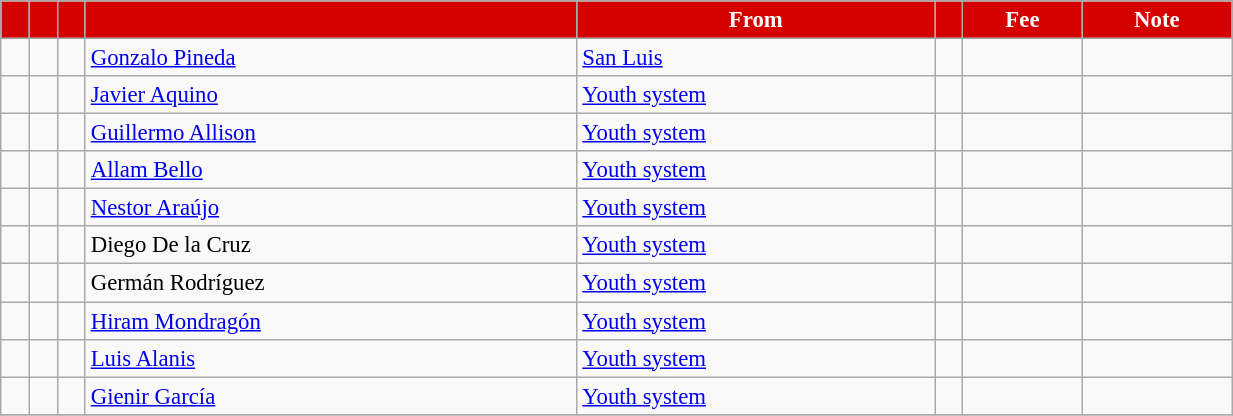<table class="wikitable sortable" style="width:65%; text-align:center; font-size:95%; text-align:left;">
<tr>
<th style="background: #d50000; color:white"></th>
<th style="background: #d50000; color:white"></th>
<th style="background: #d50000; color:white"></th>
<th style="background: #d50000; color:white"></th>
<th style="background: #d50000; color:white">From</th>
<th style="background: #d50000; color:white"></th>
<th style="background: #d50000; color:white">Fee</th>
<th style="background: #d50000; color:white">Note</th>
</tr>
<tr>
<td></td>
<td></td>
<td></td>
<td><a href='#'>Gonzalo Pineda</a></td>
<td> <a href='#'>San Luis</a></td>
<td></td>
<td></td>
<td></td>
</tr>
<tr>
<td></td>
<td></td>
<td></td>
<td><a href='#'>Javier Aquino</a></td>
<td><a href='#'>Youth system</a></td>
<td></td>
<td></td>
<td></td>
</tr>
<tr>
<td></td>
<td></td>
<td></td>
<td><a href='#'>Guillermo Allison</a></td>
<td><a href='#'>Youth system</a></td>
<td></td>
<td></td>
<td></td>
</tr>
<tr>
<td></td>
<td></td>
<td></td>
<td><a href='#'>Allam Bello</a></td>
<td><a href='#'>Youth system</a></td>
<td></td>
<td></td>
<td></td>
</tr>
<tr>
<td></td>
<td></td>
<td></td>
<td><a href='#'>Nestor Araújo</a></td>
<td><a href='#'>Youth system</a></td>
<td></td>
<td></td>
<td></td>
</tr>
<tr>
<td></td>
<td></td>
<td></td>
<td>Diego De la Cruz</td>
<td><a href='#'>Youth system</a></td>
<td></td>
<td></td>
<td></td>
</tr>
<tr>
<td></td>
<td></td>
<td></td>
<td>Germán Rodríguez</td>
<td><a href='#'>Youth system</a></td>
<td></td>
<td></td>
<td></td>
</tr>
<tr>
<td></td>
<td></td>
<td></td>
<td><a href='#'>Hiram Mondragón</a></td>
<td><a href='#'>Youth system</a></td>
<td></td>
<td></td>
<td></td>
</tr>
<tr>
<td></td>
<td></td>
<td></td>
<td><a href='#'>Luis Alanis</a></td>
<td><a href='#'>Youth system</a></td>
<td></td>
<td></td>
<td></td>
</tr>
<tr>
<td></td>
<td></td>
<td></td>
<td><a href='#'>Gienir García</a></td>
<td><a href='#'>Youth system</a></td>
<td></td>
<td></td>
<td></td>
</tr>
<tr>
</tr>
</table>
